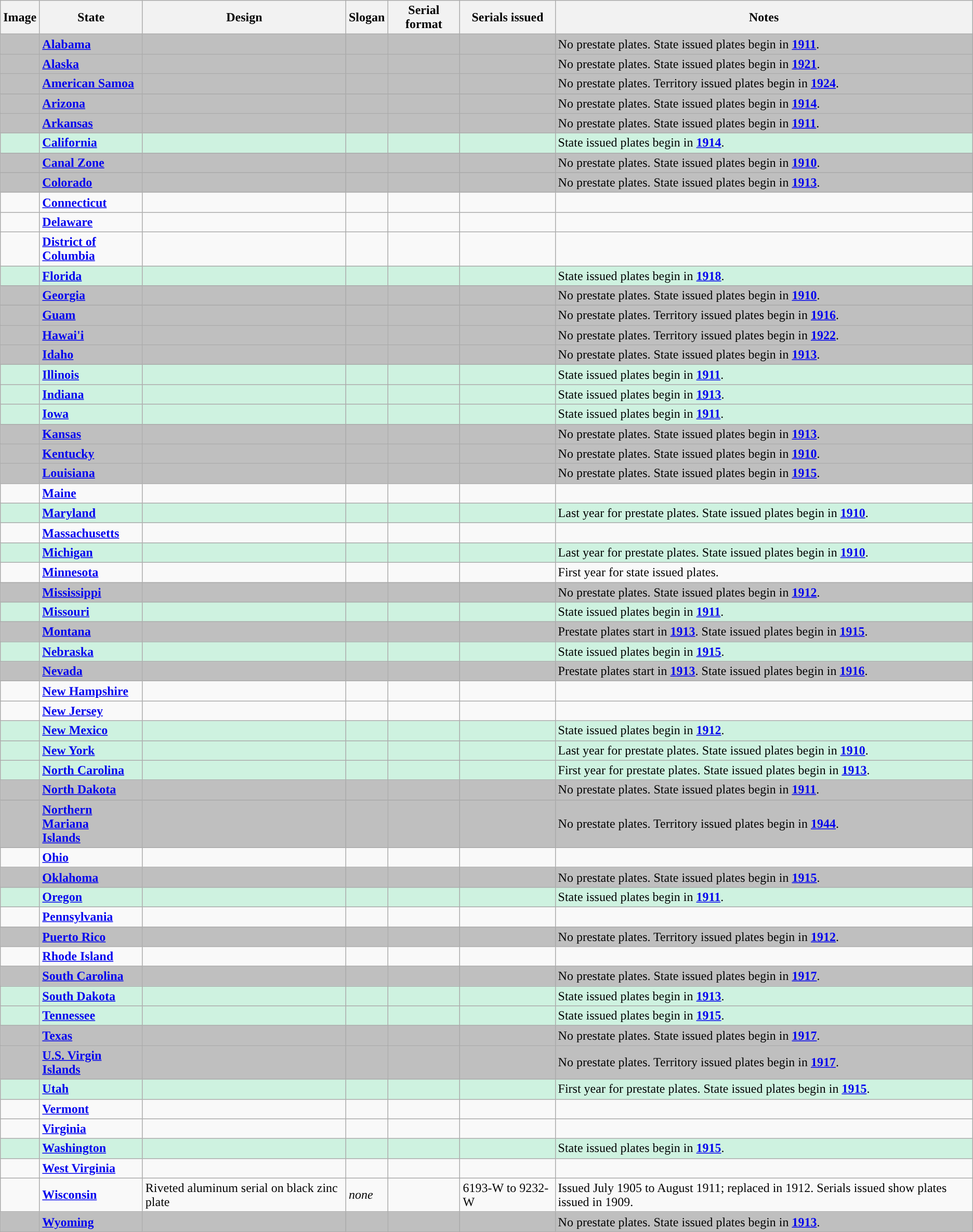<table class="wikitable">
<tr>
<th>Image</th>
<th>State</th>
<th>Design</th>
<th>Slogan</th>
<th>Serial format</th>
<th>Serials issued</th>
<th>Notes</th>
</tr>
<tr style="background:#BFBFBF";>
<td></td>
<td><strong><a href='#'>Alabama</a></strong></td>
<td></td>
<td></td>
<td></td>
<td></td>
<td>No prestate plates. State issued plates begin in <a href='#'><strong>1911</strong></a>.</td>
</tr>
<tr style="background:#BFBFBF";>
<td></td>
<td><strong><a href='#'>Alaska</a></strong></td>
<td></td>
<td></td>
<td></td>
<td></td>
<td>No prestate plates. State issued plates begin in <a href='#'><strong>1921</strong></a>.</td>
</tr>
<tr style="background:#BFBFBF";>
<td></td>
<td><strong><a href='#'>American Samoa</a></strong></td>
<td></td>
<td></td>
<td></td>
<td></td>
<td>No prestate plates. Territory issued plates begin in <a href='#'><strong>1924</strong></a>.</td>
</tr>
<tr style="background:#BFBFBF";>
<td></td>
<td><strong><a href='#'>Arizona</a></strong></td>
<td></td>
<td></td>
<td></td>
<td></td>
<td>No prestate plates. State issued plates begin in <a href='#'><strong>1914</strong></a>.</td>
</tr>
<tr style="background:#BFBFBF";>
<td></td>
<td><strong><a href='#'>Arkansas</a></strong></td>
<td></td>
<td></td>
<td></td>
<td></td>
<td>No prestate plates. State issued plates begin in <a href='#'><strong>1911</strong></a>.</td>
</tr>
<tr style="background:#CEF2E0";>
<td></td>
<td><strong><a href='#'>California</a></strong></td>
<td></td>
<td></td>
<td></td>
<td></td>
<td>State issued plates begin in <a href='#'><strong>1914</strong></a>.</td>
</tr>
<tr style="background:#BFBFBF";>
<td></td>
<td><strong><a href='#'>Canal Zone</a></strong></td>
<td></td>
<td></td>
<td></td>
<td></td>
<td>No prestate plates. State issued plates begin in <a href='#'><strong>1910</strong></a>.</td>
</tr>
<tr style="background:#BFBFBF";>
<td></td>
<td><strong><a href='#'>Colorado</a></strong></td>
<td></td>
<td></td>
<td></td>
<td></td>
<td>No prestate plates. State issued plates begin in <a href='#'><strong>1913</strong></a>.</td>
</tr>
<tr>
<td></td>
<td><strong><a href='#'>Connecticut</a></strong></td>
<td></td>
<td></td>
<td></td>
<td></td>
<td></td>
</tr>
<tr>
<td></td>
<td><strong><a href='#'>Delaware</a></strong></td>
<td></td>
<td></td>
<td></td>
<td></td>
<td></td>
</tr>
<tr>
<td></td>
<td><strong><a href='#'>District of<br>Columbia</a></strong></td>
<td></td>
<td></td>
<td></td>
<td></td>
<td></td>
</tr>
<tr style="background:#CEF2E0";>
<td></td>
<td><strong><a href='#'>Florida</a></strong></td>
<td></td>
<td></td>
<td></td>
<td></td>
<td>State issued plates begin in <a href='#'><strong>1918</strong></a>.</td>
</tr>
<tr style="background:#BFBFBF";>
<td></td>
<td><strong><a href='#'>Georgia</a></strong></td>
<td></td>
<td></td>
<td></td>
<td></td>
<td>No prestate plates. State issued plates begin in <a href='#'><strong>1910</strong></a>.</td>
</tr>
<tr style="background:#BFBFBF";>
<td></td>
<td><strong><a href='#'>Guam</a></strong></td>
<td></td>
<td></td>
<td></td>
<td></td>
<td>No prestate plates. Territory issued plates begin in <a href='#'><strong>1916</strong></a>.</td>
</tr>
<tr style="background:#BFBFBF";>
<td></td>
<td><strong><a href='#'>Hawai'i</a></strong></td>
<td></td>
<td></td>
<td></td>
<td></td>
<td>No prestate plates. Territory issued plates begin in <a href='#'><strong>1922</strong></a>.</td>
</tr>
<tr style="background:#BFBFBF";>
<td></td>
<td><strong><a href='#'>Idaho</a></strong></td>
<td></td>
<td></td>
<td></td>
<td></td>
<td>No prestate plates. State issued plates begin in <a href='#'><strong>1913</strong></a>.</td>
</tr>
<tr style="background:#CEF2E0;">
<td></td>
<td><strong><a href='#'>Illinois</a></strong></td>
<td></td>
<td></td>
<td></td>
<td></td>
<td>State issued plates begin in <a href='#'><strong>1911</strong></a>.</td>
</tr>
<tr style="background:#CEF2E0;">
<td></td>
<td><strong><a href='#'>Indiana</a></strong></td>
<td></td>
<td></td>
<td></td>
<td></td>
<td>State issued plates begin in <a href='#'><strong>1913</strong></a>.</td>
</tr>
<tr style="background:#CEF2E0;">
<td></td>
<td><strong><a href='#'>Iowa</a></strong></td>
<td></td>
<td></td>
<td></td>
<td></td>
<td>State issued plates begin in <a href='#'><strong>1911</strong></a>.</td>
</tr>
<tr style="background:#BFBFBF";>
<td></td>
<td><strong><a href='#'>Kansas</a></strong></td>
<td></td>
<td></td>
<td></td>
<td></td>
<td>No prestate plates. State issued plates begin in <a href='#'><strong>1913</strong></a>.</td>
</tr>
<tr style="background:#BFBFBF";>
<td></td>
<td><strong><a href='#'>Kentucky</a></strong></td>
<td></td>
<td></td>
<td></td>
<td></td>
<td>No prestate plates. State issued plates begin in <a href='#'><strong>1910</strong></a>.</td>
</tr>
<tr style="background:#BFBFBF";>
<td></td>
<td><strong><a href='#'>Louisiana</a></strong></td>
<td></td>
<td></td>
<td></td>
<td></td>
<td>No prestate plates.  State issued plates begin in <a href='#'><strong>1915</strong></a>.</td>
</tr>
<tr>
<td></td>
<td><strong><a href='#'>Maine</a></strong></td>
<td></td>
<td></td>
<td></td>
<td></td>
<td></td>
</tr>
<tr style="background:#CEF2E0;">
<td></td>
<td><strong><a href='#'>Maryland</a></strong></td>
<td></td>
<td></td>
<td></td>
<td></td>
<td>Last year for prestate plates. State issued plates begin in <a href='#'><strong>1910</strong></a>.</td>
</tr>
<tr>
<td></td>
<td><strong><a href='#'>Massachusetts</a></strong></td>
<td></td>
<td></td>
<td></td>
<td></td>
<td></td>
</tr>
<tr style="background:#CEF2E0;">
<td></td>
<td><strong><a href='#'>Michigan</a></strong></td>
<td></td>
<td></td>
<td></td>
<td></td>
<td>Last year for prestate plates. State issued plates begin in <a href='#'><strong>1910</strong></a>.</td>
</tr>
<tr>
<td></td>
<td><strong><a href='#'>Minnesota</a></strong></td>
<td></td>
<td></td>
<td></td>
<td></td>
<td>First year for state issued plates.</td>
</tr>
<tr style="background:#BFBFBF";>
<td></td>
<td><strong><a href='#'>Mississippi</a></strong></td>
<td></td>
<td></td>
<td></td>
<td></td>
<td>No prestate plates. State issued plates begin in <a href='#'><strong>1912</strong></a>.</td>
</tr>
<tr style="background:#CEF2E0;">
<td></td>
<td><strong><a href='#'>Missouri</a></strong></td>
<td></td>
<td></td>
<td></td>
<td></td>
<td>State issued plates begin in <a href='#'><strong>1911</strong></a>.</td>
</tr>
<tr style="background:#BFBFBF";>
<td></td>
<td><strong><a href='#'>Montana</a></strong></td>
<td></td>
<td></td>
<td></td>
<td></td>
<td>Prestate plates start in <a href='#'><strong>1913</strong></a>. State issued plates begin in <a href='#'><strong>1915</strong></a>.</td>
</tr>
<tr style="background:#CEF2E0;">
<td></td>
<td><strong><a href='#'>Nebraska</a></strong></td>
<td></td>
<td></td>
<td></td>
<td></td>
<td>State issued plates begin in <a href='#'><strong>1915</strong></a>.</td>
</tr>
<tr style="background:#BFBFBF";>
<td></td>
<td><strong><a href='#'>Nevada</a></strong></td>
<td></td>
<td></td>
<td></td>
<td></td>
<td>Prestate plates start in <a href='#'><strong>1913</strong></a>. State issued plates begin in <a href='#'><strong>1916</strong></a>.</td>
</tr>
<tr>
<td></td>
<td><strong><a href='#'>New Hampshire</a></strong></td>
<td></td>
<td></td>
<td></td>
<td></td>
<td></td>
</tr>
<tr>
<td></td>
<td><strong><a href='#'>New Jersey</a></strong></td>
<td></td>
<td></td>
<td></td>
<td></td>
<td></td>
</tr>
<tr style="background:#CEF2E0;">
<td></td>
<td><strong><a href='#'>New Mexico</a></strong></td>
<td></td>
<td></td>
<td></td>
<td></td>
<td>State issued plates begin in <a href='#'><strong>1912</strong></a>.</td>
</tr>
<tr style="background:#CEF2E0;">
<td></td>
<td><strong><a href='#'>New York</a></strong></td>
<td></td>
<td></td>
<td></td>
<td></td>
<td>Last year for prestate plates. State issued plates begin in <a href='#'><strong>1910</strong></a>.</td>
</tr>
<tr style="background:#CEF2E0";>
<td></td>
<td><strong><a href='#'>North Carolina</a></strong></td>
<td></td>
<td></td>
<td></td>
<td></td>
<td>First year for prestate plates. State issued plates begin in <a href='#'><strong>1913</strong></a>.</td>
</tr>
<tr style="background:#BFBFBF";>
<td></td>
<td><strong><a href='#'>North Dakota</a></strong></td>
<td></td>
<td></td>
<td></td>
<td></td>
<td>No prestate plates. State issued plates begin in <a href='#'><strong>1911</strong></a>.</td>
</tr>
<tr style="background:#BFBFBF";>
<td></td>
<td><strong><a href='#'>Northern Mariana<br> Islands</a></strong></td>
<td></td>
<td></td>
<td></td>
<td></td>
<td>No prestate plates. Territory issued plates begin in <a href='#'><strong>1944</strong></a>.</td>
</tr>
<tr>
<td></td>
<td><strong><a href='#'>Ohio</a></strong></td>
<td></td>
<td></td>
<td></td>
<td></td>
<td></td>
</tr>
<tr style="background:#BFBFBF";>
<td></td>
<td><strong><a href='#'>Oklahoma</a></strong></td>
<td></td>
<td></td>
<td></td>
<td></td>
<td>No prestate plates. State issued plates begin in <a href='#'><strong>1915</strong></a>.</td>
</tr>
<tr style="background:#CEF2E0";>
<td></td>
<td><strong><a href='#'>Oregon</a></strong></td>
<td></td>
<td></td>
<td></td>
<td></td>
<td>State issued plates begin in <a href='#'><strong>1911</strong></a>.</td>
</tr>
<tr>
<td></td>
<td><strong><a href='#'>Pennsylvania</a></strong></td>
<td></td>
<td></td>
<td></td>
<td></td>
<td></td>
</tr>
<tr style="background:#BFBFBF";>
<td></td>
<td><strong><a href='#'>Puerto Rico</a></strong></td>
<td></td>
<td></td>
<td></td>
<td></td>
<td>No prestate plates. Territory issued plates begin in <a href='#'><strong>1912</strong></a>.</td>
</tr>
<tr>
<td></td>
<td><strong><a href='#'>Rhode Island</a></strong></td>
<td></td>
<td></td>
<td></td>
<td></td>
<td></td>
</tr>
<tr style="background:#BFBFBF";>
<td></td>
<td><strong><a href='#'>South Carolina</a></strong></td>
<td></td>
<td></td>
<td></td>
<td></td>
<td>No prestate plates. State issued plates begin in <a href='#'><strong>1917</strong></a>.</td>
</tr>
<tr style="background:#CEF2E0";>
<td></td>
<td><strong><a href='#'>South Dakota</a></strong></td>
<td></td>
<td></td>
<td></td>
<td></td>
<td>State issued plates begin in <a href='#'><strong>1913</strong></a>.</td>
</tr>
<tr style="background:#CEF2E0";>
<td></td>
<td><strong><a href='#'>Tennessee</a></strong></td>
<td></td>
<td></td>
<td></td>
<td></td>
<td>State issued plates begin in <a href='#'><strong>1915</strong></a>.</td>
</tr>
<tr style="background:#BFBFBF">
<td></td>
<td><strong><a href='#'>Texas</a></strong></td>
<td></td>
<td></td>
<td></td>
<td></td>
<td>No prestate plates. State issued plates begin in <a href='#'><strong>1917</strong></a>.</td>
</tr>
<tr style="background:#BFBFBF">
<td></td>
<td><strong><a href='#'>U.S. Virgin Islands</a></strong></td>
<td></td>
<td></td>
<td></td>
<td></td>
<td>No prestate plates. Territory issued plates begin in <a href='#'><strong>1917</strong></a>.</td>
</tr>
<tr style="background:#CEF2E0";>
<td></td>
<td><strong><a href='#'>Utah</a></strong></td>
<td></td>
<td></td>
<td></td>
<td></td>
<td>First year for prestate plates. State issued plates begin in <a href='#'><strong>1915</strong></a>.</td>
</tr>
<tr>
<td></td>
<td><strong><a href='#'>Vermont</a></strong></td>
<td></td>
<td></td>
<td></td>
<td></td>
<td></td>
</tr>
<tr>
<td></td>
<td><strong><a href='#'>Virginia</a></strong></td>
<td></td>
<td></td>
<td></td>
<td></td>
<td></td>
</tr>
<tr style="background:#CEF2E0";>
<td></td>
<td><strong><a href='#'>Washington</a></strong></td>
<td></td>
<td></td>
<td></td>
<td></td>
<td>State issued plates begin in <a href='#'><strong>1915</strong></a>.</td>
</tr>
<tr>
<td></td>
<td><strong><a href='#'>West Virginia</a></strong></td>
<td></td>
<td></td>
<td></td>
<td></td>
<td></td>
</tr>
<tr>
<td></td>
<td><strong><a href='#'>Wisconsin</a></strong></td>
<td>Riveted aluminum serial on black zinc plate</td>
<td><em>none</em></td>
<td></td>
<td>6193-W to 9232-W</td>
<td>Issued July 1905 to August 1911; replaced in 1912. Serials issued show plates issued in 1909.</td>
</tr>
<tr style="background:#BFBFBF";>
<td></td>
<td><strong><a href='#'>Wyoming</a></strong></td>
<td></td>
<td></td>
<td></td>
<td></td>
<td>No prestate plates. State issued plates begin in <a href='#'><strong>1913</strong></a>.</td>
</tr>
</table>
